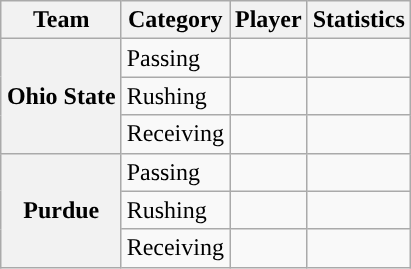<table class="wikitable" style="float:right">
<tr>
<th>Team</th>
<th>Category</th>
<th>Player</th>
<th>Statistics</th>
</tr>
<tr>
<th rowspan=3>Ohio State</th>
<td>Passing</td>
<td></td>
<td></td>
</tr>
<tr>
<td>Rushing</td>
<td></td>
<td></td>
</tr>
<tr>
<td>Receiving</td>
<td></td>
<td></td>
</tr>
<tr>
<th rowspan=3>Purdue</th>
<td>Passing</td>
<td></td>
<td></td>
</tr>
<tr>
<td>Rushing</td>
<td></td>
<td></td>
</tr>
<tr>
<td>Receiving</td>
<td></td>
<td></td>
</tr>
</table>
